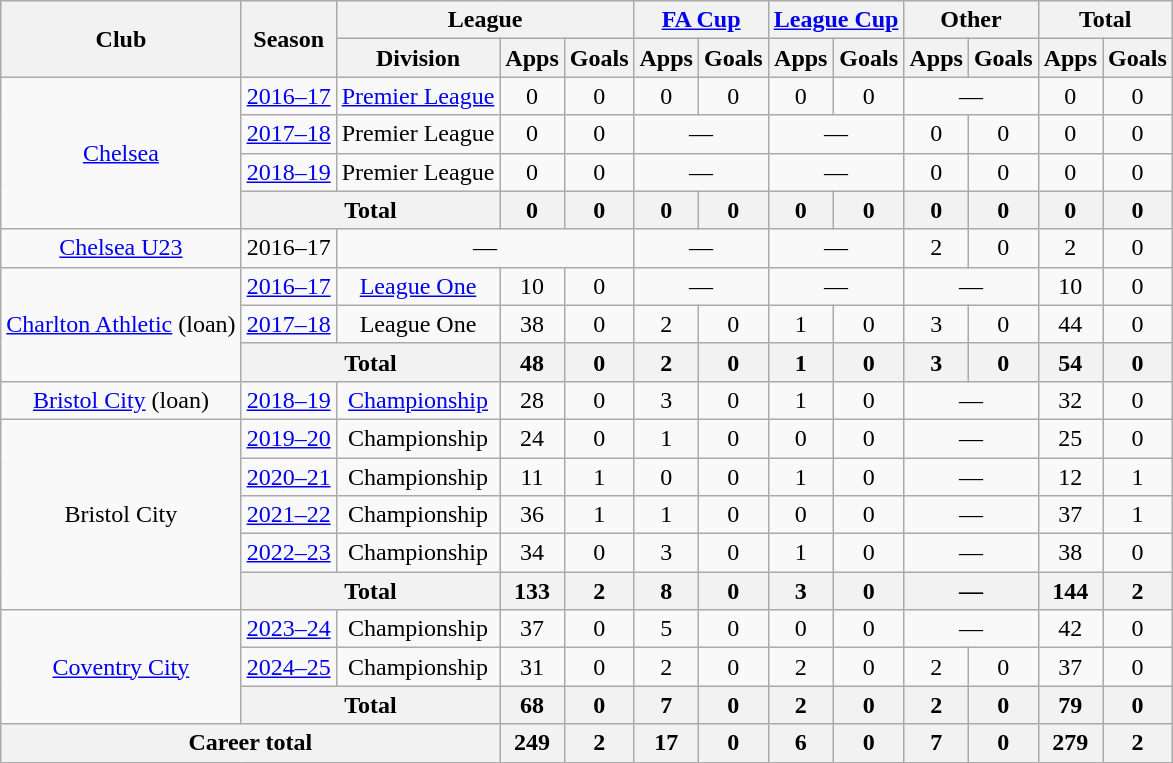<table class=wikitable style=text-align:center>
<tr>
<th rowspan=2>Club</th>
<th rowspan=2>Season</th>
<th colspan=3>League</th>
<th colspan=2><a href='#'>FA Cup</a></th>
<th colspan=2><a href='#'>League Cup</a></th>
<th colspan=2>Other</th>
<th colspan=2>Total</th>
</tr>
<tr>
<th>Division</th>
<th>Apps</th>
<th>Goals</th>
<th>Apps</th>
<th>Goals</th>
<th>Apps</th>
<th>Goals</th>
<th>Apps</th>
<th>Goals</th>
<th>Apps</th>
<th>Goals</th>
</tr>
<tr>
<td rowspan=4><a href='#'>Chelsea</a></td>
<td><a href='#'>2016–17</a></td>
<td><a href='#'>Premier League</a></td>
<td>0</td>
<td>0</td>
<td>0</td>
<td>0</td>
<td>0</td>
<td>0</td>
<td colspan=2>—</td>
<td>0</td>
<td>0</td>
</tr>
<tr>
<td><a href='#'>2017–18</a></td>
<td>Premier League</td>
<td>0</td>
<td>0</td>
<td colspan=2>—</td>
<td colspan=2>—</td>
<td>0</td>
<td>0</td>
<td>0</td>
<td>0</td>
</tr>
<tr>
<td><a href='#'>2018–19</a></td>
<td>Premier League</td>
<td>0</td>
<td>0</td>
<td colspan=2>—</td>
<td colspan=2>—</td>
<td>0</td>
<td>0</td>
<td>0</td>
<td>0</td>
</tr>
<tr>
<th colspan=2>Total</th>
<th>0</th>
<th>0</th>
<th>0</th>
<th>0</th>
<th>0</th>
<th>0</th>
<th>0</th>
<th>0</th>
<th>0</th>
<th>0</th>
</tr>
<tr>
<td><a href='#'>Chelsea U23</a></td>
<td>2016–17</td>
<td colspan=3>—</td>
<td colspan=2>—</td>
<td colspan=2>—</td>
<td>2</td>
<td>0</td>
<td>2</td>
<td>0</td>
</tr>
<tr>
<td rowspan=3><a href='#'>Charlton Athletic</a> (loan)</td>
<td><a href='#'>2016–17</a></td>
<td><a href='#'>League One</a></td>
<td>10</td>
<td>0</td>
<td colspan=2>—</td>
<td colspan=2>—</td>
<td colspan=2>—</td>
<td>10</td>
<td>0</td>
</tr>
<tr>
<td><a href='#'>2017–18</a></td>
<td>League One</td>
<td>38</td>
<td>0</td>
<td>2</td>
<td>0</td>
<td>1</td>
<td>0</td>
<td>3</td>
<td>0</td>
<td>44</td>
<td>0</td>
</tr>
<tr>
<th colspan=2>Total</th>
<th>48</th>
<th>0</th>
<th>2</th>
<th>0</th>
<th>1</th>
<th>0</th>
<th>3</th>
<th>0</th>
<th>54</th>
<th>0</th>
</tr>
<tr>
<td><a href='#'>Bristol City</a> (loan)</td>
<td><a href='#'>2018–19</a></td>
<td><a href='#'>Championship</a></td>
<td>28</td>
<td>0</td>
<td>3</td>
<td>0</td>
<td>1</td>
<td>0</td>
<td colspan=2>—</td>
<td>32</td>
<td>0</td>
</tr>
<tr>
<td rowspan=5>Bristol City</td>
<td><a href='#'>2019–20</a></td>
<td>Championship</td>
<td>24</td>
<td>0</td>
<td>1</td>
<td>0</td>
<td>0</td>
<td>0</td>
<td colspan=2>—</td>
<td>25</td>
<td>0</td>
</tr>
<tr>
<td><a href='#'>2020–21</a></td>
<td>Championship</td>
<td>11</td>
<td>1</td>
<td>0</td>
<td>0</td>
<td>1</td>
<td>0</td>
<td colspan=2>—</td>
<td>12</td>
<td>1</td>
</tr>
<tr>
<td><a href='#'>2021–22</a></td>
<td>Championship</td>
<td>36</td>
<td>1</td>
<td>1</td>
<td>0</td>
<td>0</td>
<td>0</td>
<td colspan=2>—</td>
<td>37</td>
<td>1</td>
</tr>
<tr>
<td><a href='#'>2022–23</a></td>
<td>Championship</td>
<td>34</td>
<td>0</td>
<td>3</td>
<td>0</td>
<td>1</td>
<td>0</td>
<td colspan=2>—</td>
<td>38</td>
<td>0</td>
</tr>
<tr>
<th colspan=2>Total</th>
<th>133</th>
<th>2</th>
<th>8</th>
<th>0</th>
<th>3</th>
<th>0</th>
<th colspan=2>—</th>
<th>144</th>
<th>2</th>
</tr>
<tr>
<td rowspan=3><a href='#'>Coventry City</a></td>
<td><a href='#'>2023–24</a></td>
<td>Championship</td>
<td>37</td>
<td>0</td>
<td>5</td>
<td>0</td>
<td>0</td>
<td>0</td>
<td colspan=2>—</td>
<td>42</td>
<td>0</td>
</tr>
<tr>
<td><a href='#'>2024–25</a></td>
<td>Championship</td>
<td>31</td>
<td>0</td>
<td>2</td>
<td>0</td>
<td>2</td>
<td>0</td>
<td>2</td>
<td>0</td>
<td>37</td>
<td>0</td>
</tr>
<tr>
<th colspan=2>Total</th>
<th>68</th>
<th>0</th>
<th>7</th>
<th>0</th>
<th>2</th>
<th>0</th>
<th>2</th>
<th>0</th>
<th>79</th>
<th>0</th>
</tr>
<tr>
<th colspan=3>Career total</th>
<th>249</th>
<th>2</th>
<th>17</th>
<th>0</th>
<th>6</th>
<th>0</th>
<th>7</th>
<th>0</th>
<th>279</th>
<th>2</th>
</tr>
</table>
